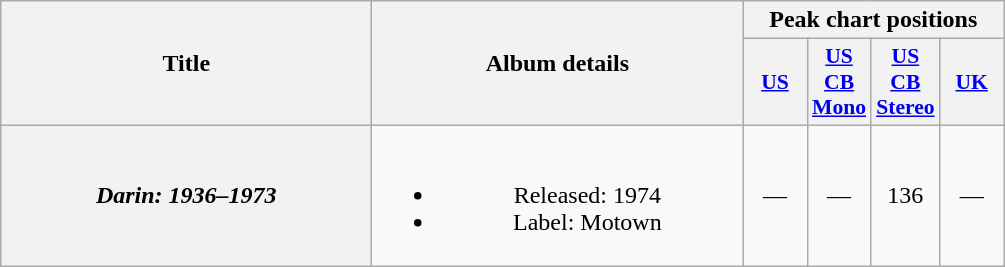<table class="wikitable plainrowheaders" style="text-align:center;">
<tr>
<th rowspan="2" scope="col" style="width:15em;">Title</th>
<th rowspan="2" scope="col" style="width:15em;">Album details</th>
<th colspan="4" scope="col">Peak chart positions</th>
</tr>
<tr>
<th scope="col" style="width:2.5em;font-size:90%;"><a href='#'>US</a><br></th>
<th scope="col" style="width:2.5em;font-size:90%;"><a href='#'>US<br>CB<br>Mono</a><br></th>
<th scope="col" style="width:2.5em;font-size:90%;"><a href='#'>US<br>CB<br>Stereo</a><br></th>
<th scope="col" style="width:2.5em;font-size:90%;"><a href='#'>UK</a><br></th>
</tr>
<tr>
<th scope="row"><em>Darin: 1936–1973</em></th>
<td><br><ul><li>Released: 1974</li><li>Label: Motown </li></ul></td>
<td>—</td>
<td>—</td>
<td>136</td>
<td>—</td>
</tr>
</table>
